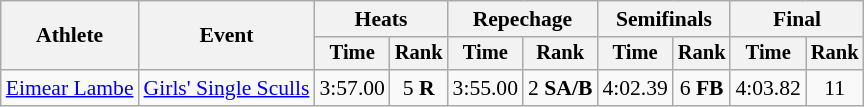<table class="wikitable" style="font-size:90%">
<tr>
<th rowspan="2">Athlete</th>
<th rowspan="2">Event</th>
<th colspan="2">Heats</th>
<th colspan="2">Repechage</th>
<th colspan="2">Semifinals</th>
<th colspan="2">Final</th>
</tr>
<tr style="font-size:95%">
<th>Time</th>
<th>Rank</th>
<th>Time</th>
<th>Rank</th>
<th>Time</th>
<th>Rank</th>
<th>Time</th>
<th>Rank</th>
</tr>
<tr align=center>
<td align=left><a href='#'>Eimear Lambe</a></td>
<td align=left><a href='#'>Girls' Single Sculls</a></td>
<td>3:57.00</td>
<td>5 <strong>R</strong></td>
<td>3:55.00</td>
<td>2 <strong>SA/B</strong></td>
<td>4:02.39</td>
<td>6 <strong>FB</strong></td>
<td>4:03.82</td>
<td>11</td>
</tr>
</table>
